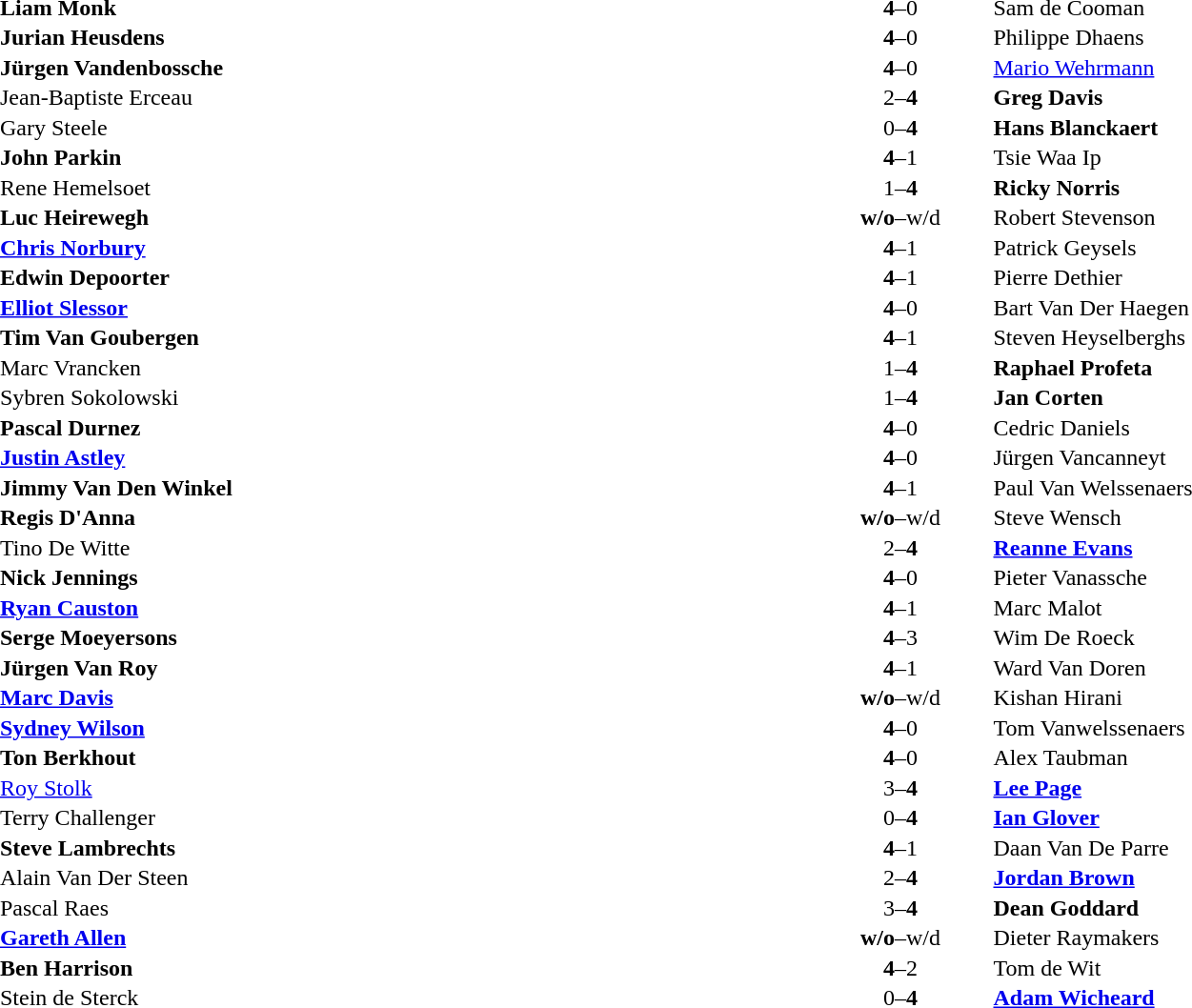<table width="100%" cellspacing="1">
<tr>
<th width=45%></th>
<th width=10%></th>
<th width=45%></th>
</tr>
<tr>
<td> <strong>Liam Monk</strong></td>
<td align="center"><strong>4</strong>–0</td>
<td> Sam de Cooman</td>
</tr>
<tr>
<td> <strong>Jurian Heusdens</strong></td>
<td align="center"><strong>4</strong>–0</td>
<td> Philippe Dhaens</td>
</tr>
<tr>
<td> <strong>Jürgen Vandenbossche</strong></td>
<td align="center"><strong>4</strong>–0</td>
<td> <a href='#'>Mario Wehrmann</a></td>
</tr>
<tr>
<td> Jean-Baptiste Erceau</td>
<td align="center">2–<strong>4</strong></td>
<td> <strong>Greg Davis</strong></td>
</tr>
<tr>
<td> Gary Steele</td>
<td align="center">0–<strong>4</strong></td>
<td> <strong>Hans Blanckaert</strong></td>
</tr>
<tr>
<td> <strong>John Parkin</strong></td>
<td align="center"><strong>4</strong>–1</td>
<td> Tsie Waa Ip</td>
</tr>
<tr>
<td> Rene Hemelsoet</td>
<td align="center">1–<strong>4</strong></td>
<td> <strong>Ricky Norris</strong></td>
</tr>
<tr>
<td> <strong>Luc Heirewegh</strong></td>
<td align="center"><strong>w/o</strong>–w/d</td>
<td> Robert Stevenson</td>
</tr>
<tr>
<td> <strong><a href='#'>Chris Norbury</a></strong></td>
<td align="center"><strong>4</strong>–1</td>
<td> Patrick Geysels</td>
</tr>
<tr>
<td> <strong>Edwin Depoorter</strong></td>
<td align="center"><strong>4</strong>–1</td>
<td> Pierre Dethier</td>
</tr>
<tr>
<td> <strong><a href='#'>Elliot Slessor</a></strong></td>
<td align="center"><strong>4</strong>–0</td>
<td> Bart Van Der Haegen</td>
</tr>
<tr>
<td> <strong>Tim Van Goubergen</strong></td>
<td align="center"><strong>4</strong>–1</td>
<td> Steven Heyselberghs</td>
</tr>
<tr>
<td> Marc Vrancken</td>
<td align="center">1–<strong>4</strong></td>
<td> <strong>Raphael Profeta</strong></td>
</tr>
<tr>
<td> Sybren Sokolowski</td>
<td align="center">1–<strong>4</strong></td>
<td> <strong>Jan Corten</strong></td>
</tr>
<tr>
<td> <strong>Pascal Durnez</strong></td>
<td align="center"><strong>4</strong>–0</td>
<td> Cedric Daniels</td>
</tr>
<tr>
<td> <strong><a href='#'>Justin Astley</a></strong></td>
<td align="center"><strong>4</strong>–0</td>
<td> Jürgen Vancanneyt</td>
</tr>
<tr>
<td> <strong>Jimmy Van Den Winkel</strong></td>
<td align="center"><strong>4</strong>–1</td>
<td> Paul Van Welssenaers</td>
</tr>
<tr>
<td> <strong>Regis D'Anna</strong></td>
<td align="center"><strong>w/o</strong>–w/d</td>
<td> Steve Wensch</td>
</tr>
<tr>
<td> Tino De Witte</td>
<td align="center">2–<strong>4</strong></td>
<td> <strong><a href='#'>Reanne Evans</a></strong></td>
</tr>
<tr>
<td> <strong>Nick Jennings</strong></td>
<td align="center"><strong>4</strong>–0</td>
<td> Pieter Vanassche</td>
</tr>
<tr>
<td> <strong><a href='#'>Ryan Causton</a></strong></td>
<td align="center"><strong>4</strong>–1</td>
<td> Marc Malot</td>
</tr>
<tr>
<td> <strong>Serge Moeyersons</strong></td>
<td align="center"><strong>4</strong>–3</td>
<td> Wim De Roeck</td>
</tr>
<tr>
<td> <strong>Jürgen Van Roy</strong></td>
<td align="center"><strong>4</strong>–1</td>
<td> Ward Van Doren</td>
</tr>
<tr>
<td> <strong><a href='#'>Marc Davis</a></strong></td>
<td align="center"><strong>w/o</strong>–w/d</td>
<td> Kishan Hirani</td>
</tr>
<tr>
<td> <strong><a href='#'>Sydney Wilson</a></strong></td>
<td align="center"><strong>4</strong>–0</td>
<td> Tom Vanwelssenaers</td>
</tr>
<tr>
<td> <strong>Ton Berkhout</strong></td>
<td align="center"><strong>4</strong>–0</td>
<td> Alex Taubman</td>
</tr>
<tr>
<td> <a href='#'>Roy Stolk</a></td>
<td align="center">3–<strong>4</strong></td>
<td> <strong><a href='#'>Lee Page</a></strong></td>
</tr>
<tr>
<td> Terry Challenger</td>
<td align="center">0–<strong>4</strong></td>
<td> <strong><a href='#'>Ian Glover</a></strong></td>
</tr>
<tr>
<td> <strong>Steve Lambrechts</strong></td>
<td align="center"><strong>4</strong>–1</td>
<td> Daan Van De Parre</td>
</tr>
<tr>
<td> Alain Van Der Steen</td>
<td align="center">2–<strong>4</strong></td>
<td> <strong><a href='#'>Jordan Brown</a></strong></td>
</tr>
<tr>
<td> Pascal Raes</td>
<td align="center">3–<strong>4</strong></td>
<td> <strong>Dean Goddard</strong></td>
</tr>
<tr>
<td> <strong><a href='#'>Gareth Allen</a></strong></td>
<td align="center"><strong>w/o</strong>–w/d</td>
<td> Dieter Raymakers</td>
</tr>
<tr>
<td> <strong>Ben Harrison</strong></td>
<td align="center"><strong>4</strong>–2</td>
<td> Tom de Wit</td>
</tr>
<tr>
<td> Stein de Sterck</td>
<td align="center">0–<strong>4</strong></td>
<td> <strong><a href='#'>Adam Wicheard</a></strong></td>
</tr>
</table>
